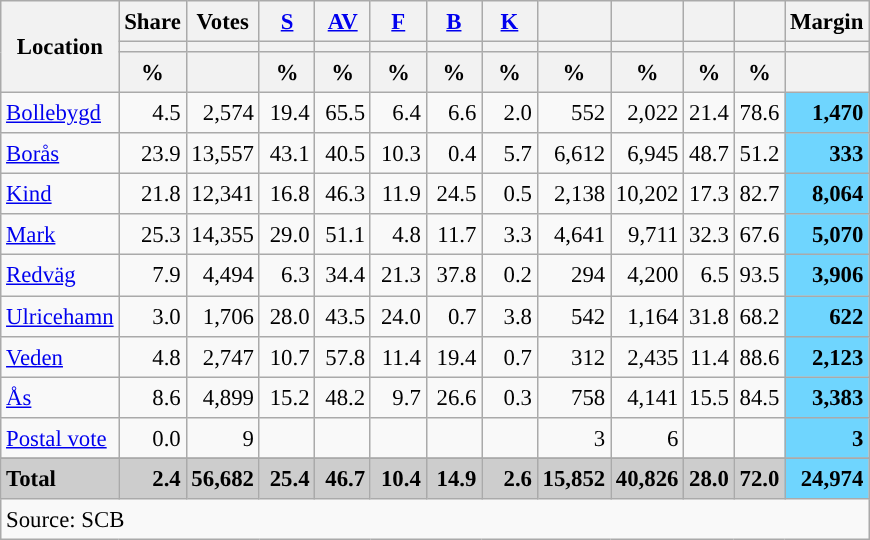<table class="wikitable sortable" style="text-align:right; font-size:95%; line-height:20px;">
<tr>
<th rowspan="3">Location</th>
<th>Share</th>
<th>Votes</th>
<th width="30px" class="unsortable"><a href='#'>S</a></th>
<th width="30px" class="unsortable"><a href='#'>AV</a></th>
<th width="30px" class="unsortable"><a href='#'>F</a></th>
<th width="30px" class="unsortable"><a href='#'>B</a></th>
<th width="30px" class="unsortable"><a href='#'>K</a></th>
<th></th>
<th></th>
<th></th>
<th></th>
<th>Margin</th>
</tr>
<tr>
<th></th>
<th></th>
<th style="background:"></th>
<th style="background:"></th>
<th style="background:"></th>
<th style="background:"></th>
<th style="background:"></th>
<th style="background:"></th>
<th style="background:"></th>
<th style="background:"></th>
<th style="background:"></th>
<th></th>
</tr>
<tr>
<th data-sort-type="number">%</th>
<th></th>
<th data-sort-type="number">%</th>
<th data-sort-type="number">%</th>
<th data-sort-type="number">%</th>
<th data-sort-type="number">%</th>
<th data-sort-type="number">%</th>
<th data-sort-type="number">%</th>
<th data-sort-type="number">%</th>
<th data-sort-type="number">%</th>
<th data-sort-type="number">%</th>
<th></th>
</tr>
<tr>
<td align=left><a href='#'>Bollebygd</a></td>
<td>4.5</td>
<td>2,574</td>
<td>19.4</td>
<td>65.5</td>
<td>6.4</td>
<td>6.6</td>
<td>2.0</td>
<td>552</td>
<td>2,022</td>
<td>21.4</td>
<td>78.6</td>
<td bgcolor=#6fd5fe><strong>1,470</strong></td>
</tr>
<tr>
<td align=left><a href='#'>Borås</a></td>
<td>23.9</td>
<td>13,557</td>
<td>43.1</td>
<td>40.5</td>
<td>10.3</td>
<td>0.4</td>
<td>5.7</td>
<td>6,612</td>
<td>6,945</td>
<td>48.7</td>
<td>51.2</td>
<td bgcolor=#6fd5fe><strong>333</strong></td>
</tr>
<tr>
<td align=left><a href='#'>Kind</a></td>
<td>21.8</td>
<td>12,341</td>
<td>16.8</td>
<td>46.3</td>
<td>11.9</td>
<td>24.5</td>
<td>0.5</td>
<td>2,138</td>
<td>10,202</td>
<td>17.3</td>
<td>82.7</td>
<td bgcolor=#6fd5fe><strong>8,064</strong></td>
</tr>
<tr>
<td align=left><a href='#'>Mark</a></td>
<td>25.3</td>
<td>14,355</td>
<td>29.0</td>
<td>51.1</td>
<td>4.8</td>
<td>11.7</td>
<td>3.3</td>
<td>4,641</td>
<td>9,711</td>
<td>32.3</td>
<td>67.6</td>
<td bgcolor=#6fd5fe><strong>5,070</strong></td>
</tr>
<tr>
<td align=left><a href='#'>Redväg</a></td>
<td>7.9</td>
<td>4,494</td>
<td>6.3</td>
<td>34.4</td>
<td>21.3</td>
<td>37.8</td>
<td>0.2</td>
<td>294</td>
<td>4,200</td>
<td>6.5</td>
<td>93.5</td>
<td bgcolor=#6fd5fe><strong>3,906</strong></td>
</tr>
<tr>
<td align=left><a href='#'>Ulricehamn</a></td>
<td>3.0</td>
<td>1,706</td>
<td>28.0</td>
<td>43.5</td>
<td>24.0</td>
<td>0.7</td>
<td>3.8</td>
<td>542</td>
<td>1,164</td>
<td>31.8</td>
<td>68.2</td>
<td bgcolor=#6fd5fe><strong>622</strong></td>
</tr>
<tr>
<td align=left><a href='#'>Veden</a></td>
<td>4.8</td>
<td>2,747</td>
<td>10.7</td>
<td>57.8</td>
<td>11.4</td>
<td>19.4</td>
<td>0.7</td>
<td>312</td>
<td>2,435</td>
<td>11.4</td>
<td>88.6</td>
<td bgcolor=#6fd5fe><strong>2,123</strong></td>
</tr>
<tr>
<td align=left><a href='#'>Ås</a></td>
<td>8.6</td>
<td>4,899</td>
<td>15.2</td>
<td>48.2</td>
<td>9.7</td>
<td>26.6</td>
<td>0.3</td>
<td>758</td>
<td>4,141</td>
<td>15.5</td>
<td>84.5</td>
<td bgcolor=#6fd5fe><strong>3,383</strong></td>
</tr>
<tr>
<td align=left><a href='#'>Postal vote</a></td>
<td>0.0</td>
<td>9</td>
<td></td>
<td></td>
<td></td>
<td></td>
<td></td>
<td>3</td>
<td>6</td>
<td></td>
<td></td>
<td bgcolor=#6fd5fe><strong>3</strong></td>
</tr>
<tr>
</tr>
<tr style="background:#CDCDCD;">
<td align=left><strong>Total</strong></td>
<td><strong>2.4</strong></td>
<td><strong>56,682</strong></td>
<td><strong>25.4</strong></td>
<td><strong>46.7</strong></td>
<td><strong>10.4</strong></td>
<td><strong>14.9</strong></td>
<td><strong>2.6</strong></td>
<td><strong>15,852</strong></td>
<td><strong>40,826</strong></td>
<td><strong>28.0</strong></td>
<td><strong>72.0</strong></td>
<td bgcolor=#6fd5fe><strong>24,974</strong></td>
</tr>
<tr>
<td align=left colspan=13>Source: SCB </td>
</tr>
</table>
